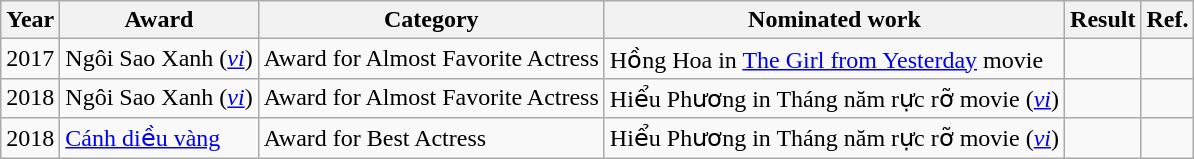<table class="wikitable">
<tr>
<th>Year</th>
<th>Award</th>
<th>Category</th>
<th>Nominated work</th>
<th>Result</th>
<th>Ref.</th>
</tr>
<tr>
<td>2017</td>
<td>Ngôi Sao Xanh (<a href='#'><em>vi</em></a>)</td>
<td>Award for Almost Favorite Actress</td>
<td>Hồng Hoa in <a href='#'>The Girl from Yesterday</a> movie</td>
<td></td>
<td></td>
</tr>
<tr>
<td>2018</td>
<td>Ngôi Sao Xanh (<a href='#'><em>vi</em></a>)</td>
<td>Award for Almost Favorite Actress</td>
<td>Hiểu Phương in Tháng năm rực rỡ movie (<a href='#'><em>vi</em></a>)</td>
<td></td>
<td></td>
</tr>
<tr>
<td>2018</td>
<td><a href='#'>Cánh diều vàng</a></td>
<td>Award for Best Actress</td>
<td>Hiểu Phương in Tháng năm rực rỡ movie (<a href='#'><em>vi</em></a>)</td>
<td></td>
<td></td>
</tr>
</table>
